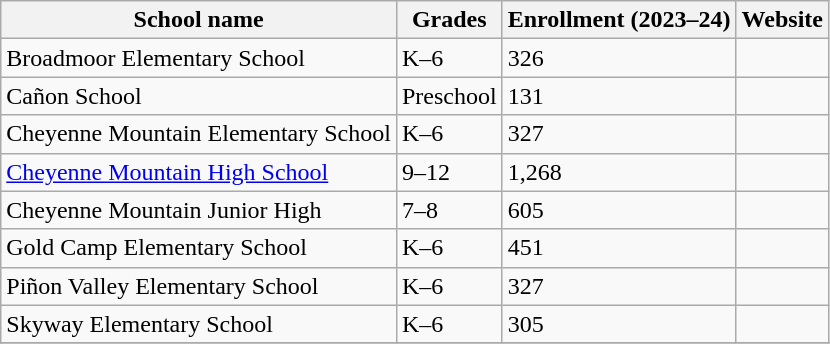<table class="wikitable sortable">
<tr>
<th>School name</th>
<th>Grades</th>
<th>Enrollment (2023–24)</th>
<th>Website</th>
</tr>
<tr>
<td>Broadmoor Elementary School</td>
<td>K–6</td>
<td>326</td>
<td></td>
</tr>
<tr>
<td>Cañon School</td>
<td>Preschool</td>
<td>131</td>
<td></td>
</tr>
<tr>
<td>Cheyenne Mountain Elementary School</td>
<td>K–6</td>
<td>327</td>
<td></td>
</tr>
<tr>
<td><a href='#'>Cheyenne Mountain High School</a></td>
<td>9–12</td>
<td>1,268</td>
<td></td>
</tr>
<tr>
<td>Cheyenne Mountain Junior High</td>
<td>7–8</td>
<td>605</td>
<td></td>
</tr>
<tr>
<td>Gold Camp Elementary School</td>
<td>K–6</td>
<td>451</td>
<td></td>
</tr>
<tr>
<td>Piñon Valley Elementary School</td>
<td>K–6</td>
<td>327</td>
<td></td>
</tr>
<tr>
<td>Skyway Elementary School</td>
<td>K–6</td>
<td>305</td>
<td></td>
</tr>
<tr>
</tr>
</table>
